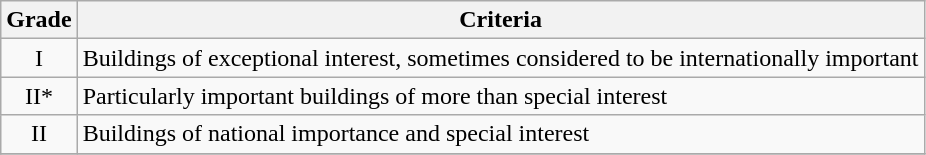<table class="wikitable" border="1">
<tr>
<th>Grade</th>
<th>Criteria</th>
</tr>
<tr>
<td align="center" >I</td>
<td>Buildings of exceptional interest, sometimes considered to be internationally important</td>
</tr>
<tr>
<td align="center" >II*</td>
<td>Particularly important buildings of more than special interest</td>
</tr>
<tr>
<td align="center" >II</td>
<td>Buildings of national importance and special interest</td>
</tr>
<tr>
</tr>
</table>
